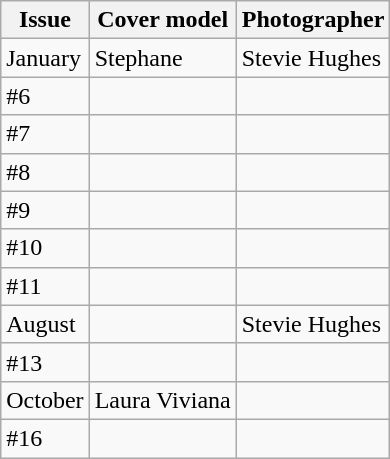<table class="sortable wikitable">
<tr>
<th>Issue</th>
<th>Cover model</th>
<th>Photographer</th>
</tr>
<tr>
<td>January</td>
<td>Stephane</td>
<td>Stevie Hughes</td>
</tr>
<tr>
<td>#6</td>
<td></td>
<td></td>
</tr>
<tr>
<td>#7</td>
<td></td>
<td></td>
</tr>
<tr>
<td>#8</td>
<td></td>
<td></td>
</tr>
<tr>
<td>#9</td>
<td></td>
<td></td>
</tr>
<tr>
<td>#10</td>
<td></td>
<td></td>
</tr>
<tr>
<td>#11</td>
<td></td>
<td></td>
</tr>
<tr>
<td>August</td>
<td></td>
<td>Stevie Hughes</td>
</tr>
<tr>
<td>#13</td>
<td></td>
<td></td>
</tr>
<tr>
<td>October</td>
<td>Laura Viviana</td>
<td></td>
</tr>
<tr>
<td>#16</td>
<td></td>
<td></td>
</tr>
</table>
